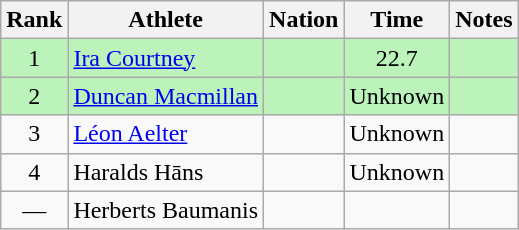<table class="wikitable sortable" style="text-align:center">
<tr>
<th>Rank</th>
<th>Athlete</th>
<th>Nation</th>
<th>Time</th>
<th>Notes</th>
</tr>
<tr bgcolor=bbf3bb>
<td>1</td>
<td align=left><a href='#'>Ira Courtney</a></td>
<td align=left></td>
<td>22.7</td>
<td></td>
</tr>
<tr bgcolor=bbf3bb>
<td>2</td>
<td align=left><a href='#'>Duncan Macmillan</a></td>
<td align=left></td>
<td data-sort-value=30.0>Unknown</td>
<td></td>
</tr>
<tr>
<td>3</td>
<td align=left><a href='#'>Léon Aelter</a></td>
<td align=left></td>
<td data-sort-value=30.0>Unknown</td>
<td></td>
</tr>
<tr>
<td>4</td>
<td align=left>Haralds Hāns</td>
<td align=left></td>
<td data-sort-value=30.0>Unknown</td>
<td></td>
</tr>
<tr>
<td data-sort-value=5>—</td>
<td align=left>Herberts Baumanis</td>
<td align=left></td>
<td data-sort-value=99.9></td>
<td></td>
</tr>
</table>
